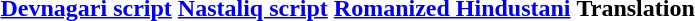<table>
<tr>
<th><a href='#'>Devnagari script</a></th>
<th><a href='#'>Nastaliq script</a></th>
<th><a href='#'>Romanized Hindustani</a></th>
<th>Translation</th>
</tr>
<tr>
<td><br></td>
<td><br></td>
<td><br></td>
<td><br></td>
</tr>
</table>
